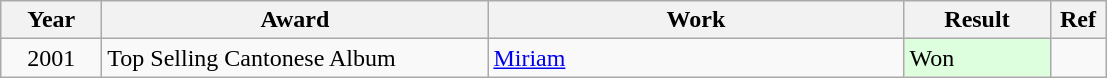<table class="wikitable">
<tr>
<th width=60>Year</th>
<th width="250">Award</th>
<th width="270">Work</th>
<th width="90">Result</th>
<th width="30">Ref</th>
</tr>
<tr>
<td align="center">2001</td>
<td>Top Selling Cantonese Album</td>
<td><a href='#'>Miriam</a></td>
<td style="background: #ddffdd"><div>Won</div></td>
<td align="center"></td>
</tr>
</table>
